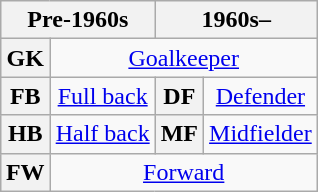<table class="wikitable plainrowheaders" style="text-align:center;margin-left:1em;float:right">
<tr>
<th colspan=2 scope=col>Pre-1960s</th>
<th colspan=2 scope=col>1960s–</th>
</tr>
<tr>
<th>GK</th>
<td colspan=3><a href='#'>Goalkeeper</a></td>
</tr>
<tr>
<th>FB</th>
<td><a href='#'>Full back</a></td>
<th>DF</th>
<td><a href='#'>Defender</a></td>
</tr>
<tr>
<th>HB</th>
<td><a href='#'>Half back</a></td>
<th>MF</th>
<td><a href='#'>Midfielder</a></td>
</tr>
<tr>
<th>FW</th>
<td colspan=3><a href='#'>Forward</a></td>
</tr>
</table>
